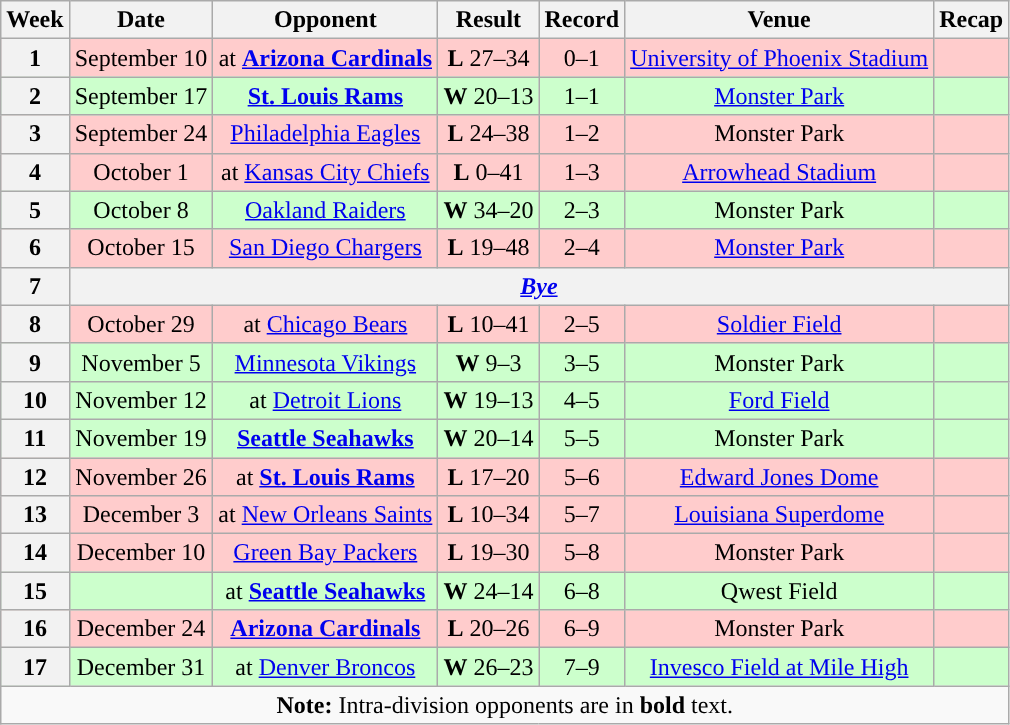<table class="wikitable" style="text-align:center">
<tr>
<th>Week</th>
<th>Date</th>
<th>Opponent</th>
<th>Result</th>
<th>Record</th>
<th>Venue</th>
<th>Recap</th>
</tr>
<tr style="background:#fcc">
<th>1</th>
<td>September 10</td>
<td>at <strong><a href='#'>Arizona Cardinals</a></strong></td>
<td><strong>L</strong> 27–34</td>
<td>0–1</td>
<td><a href='#'>University of Phoenix Stadium</a></td>
<td></td>
</tr>
<tr style="background:#cfc">
<th>2</th>
<td>September 17</td>
<td><strong><a href='#'>St. Louis Rams</a></strong></td>
<td><strong>W</strong> 20–13</td>
<td>1–1</td>
<td><a href='#'>Monster Park</a></td>
<td></td>
</tr>
<tr style="background:#fcc">
<th>3</th>
<td>September 24</td>
<td><a href='#'>Philadelphia Eagles</a></td>
<td><strong>L</strong> 24–38</td>
<td>1–2</td>
<td>Monster Park</td>
<td></td>
</tr>
<tr style="background:#fcc">
<th>4</th>
<td>October 1</td>
<td>at  <a href='#'>Kansas City Chiefs</a></td>
<td><strong>L</strong> 0–41</td>
<td>1–3</td>
<td><a href='#'>Arrowhead Stadium</a></td>
<td></td>
</tr>
<tr style="background:#cfc">
<th>5</th>
<td>October 8</td>
<td><a href='#'>Oakland Raiders</a></td>
<td><strong>W</strong> 34–20</td>
<td>2–3</td>
<td>Monster Park</td>
<td></td>
</tr>
<tr style="background:#fcc">
<th>6</th>
<td>October 15</td>
<td><a href='#'>San Diego Chargers</a></td>
<td><strong>L</strong> 19–48</td>
<td>2–4</td>
<td><a href='#'>Monster Park</a></td>
<td></td>
</tr>
<tr>
<th>7</th>
<th colspan="7"><em><a href='#'>Bye</a></em></th>
</tr>
<tr style="background:#fcc">
<th>8</th>
<td>October 29</td>
<td>at <a href='#'>Chicago Bears</a></td>
<td><strong>L</strong> 10–41</td>
<td>2–5</td>
<td><a href='#'>Soldier Field</a></td>
<td></td>
</tr>
<tr style="background:#cfc">
<th>9</th>
<td>November 5</td>
<td><a href='#'>Minnesota Vikings</a></td>
<td><strong>W</strong> 9–3</td>
<td>3–5</td>
<td>Monster Park</td>
<td></td>
</tr>
<tr style="background:#cfc">
<th>10</th>
<td>November 12</td>
<td>at <a href='#'>Detroit Lions</a></td>
<td><strong>W</strong> 19–13</td>
<td>4–5</td>
<td><a href='#'>Ford Field</a></td>
<td></td>
</tr>
<tr style="background:#cfc">
<th>11</th>
<td>November 19</td>
<td><strong><a href='#'>Seattle Seahawks</a></strong></td>
<td><strong>W</strong> 20–14</td>
<td>5–5</td>
<td>Monster Park</td>
<td></td>
</tr>
<tr style="background:#fcc">
<th>12</th>
<td>November 26</td>
<td>at <strong><a href='#'>St. Louis Rams</a></strong></td>
<td><strong>L</strong> 17–20</td>
<td>5–6</td>
<td><a href='#'>Edward Jones Dome</a></td>
<td></td>
</tr>
<tr style="background:#fcc">
<th>13</th>
<td>December 3</td>
<td>at <a href='#'>New Orleans Saints</a></td>
<td><strong>L</strong> 10–34</td>
<td>5–7</td>
<td><a href='#'>Louisiana Superdome</a></td>
<td></td>
</tr>
<tr style="background:#fcc">
<th>14</th>
<td>December 10</td>
<td><a href='#'>Green Bay Packers</a></td>
<td><strong>L</strong> 19–30</td>
<td>5–8</td>
<td>Monster Park</td>
<td></td>
</tr>
<tr style="background:#cfc">
<th>15</th>
<td></td>
<td>at <strong><a href='#'>Seattle Seahawks</a></strong></td>
<td><strong>W</strong> 24–14</td>
<td>6–8</td>
<td>Qwest Field</td>
<td></td>
</tr>
<tr style="background:#fcc">
<th>16</th>
<td>December 24</td>
<td><strong><a href='#'>Arizona Cardinals</a></strong></td>
<td><strong>L</strong> 20–26</td>
<td>6–9</td>
<td>Monster Park</td>
<td></td>
</tr>
<tr style="background:#cfc">
<th>17</th>
<td>December 31</td>
<td>at <a href='#'>Denver Broncos</a></td>
<td><strong>W</strong> 26–23 </td>
<td>7–9</td>
<td><a href='#'>Invesco Field at Mile High</a></td>
<td></td>
</tr>
<tr>
<td colspan="8"><strong>Note:</strong> Intra-division opponents are in <strong>bold</strong> text.</td>
</tr>
</table>
